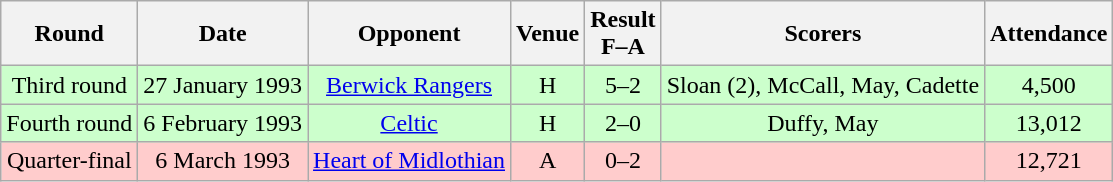<table class="wikitable sortable" style="text-align:center;">
<tr>
<th>Round</th>
<th>Date</th>
<th>Opponent</th>
<th>Venue</th>
<th>Result<br>F–A</th>
<th class=unsortable>Scorers</th>
<th>Attendance</th>
</tr>
<tr bgcolor="#CCFFCC">
<td>Third round</td>
<td>27 January 1993</td>
<td><a href='#'>Berwick Rangers</a></td>
<td>H</td>
<td>5–2</td>
<td>Sloan (2), McCall, May, Cadette</td>
<td>4,500</td>
</tr>
<tr bgcolor="#CCFFCC">
<td>Fourth round</td>
<td>6 February 1993</td>
<td><a href='#'>Celtic</a></td>
<td>H</td>
<td>2–0</td>
<td>Duffy, May</td>
<td>13,012</td>
</tr>
<tr bgcolor="#FFCCCC">
<td>Quarter-final</td>
<td>6 March 1993</td>
<td><a href='#'>Heart of Midlothian</a></td>
<td>A</td>
<td>0–2</td>
<td></td>
<td>12,721</td>
</tr>
</table>
